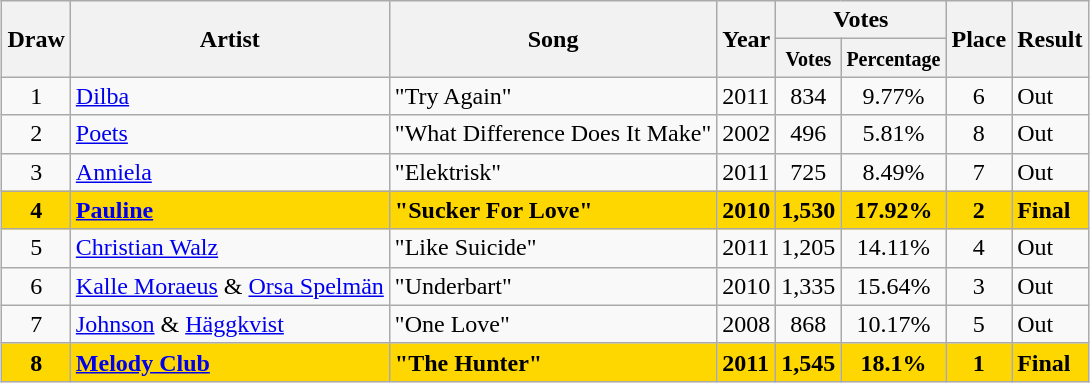<table class="sortable wikitable" style="margin: 1em auto 1em auto; text-align:center;">
<tr>
<th rowspan="2">Draw</th>
<th rowspan="2">Artist</th>
<th rowspan="2">Song</th>
<th rowspan="2">Year</th>
<th colspan="2" class="unsortable">Votes</th>
<th rowspan="2">Place</th>
<th rowspan="2">Result</th>
</tr>
<tr>
<th><small>Votes</small></th>
<th><small>Percentage</small></th>
</tr>
<tr>
<td>1</td>
<td align="left"><a href='#'>Dilba</a></td>
<td align="left">"Try Again"</td>
<td align="left">2011</td>
<td>834</td>
<td>9.77%</td>
<td>6</td>
<td align="left">Out</td>
</tr>
<tr>
<td>2</td>
<td align="left"><a href='#'>Poets</a></td>
<td align="left">"What Difference Does It Make"</td>
<td align="left">2002</td>
<td>496</td>
<td>5.81%</td>
<td>8</td>
<td align="left">Out</td>
</tr>
<tr>
<td>3</td>
<td align="left"><a href='#'>Anniela</a></td>
<td align="left">"Elektrisk"</td>
<td align="left">2011</td>
<td>725</td>
<td>8.49%</td>
<td>7</td>
<td align="left">Out</td>
</tr>
<tr style="font-weight:bold;background:gold;">
<td>4</td>
<td align="left"><strong><a href='#'>Pauline</a></strong></td>
<td align="left"><strong>"Sucker For Love"</strong></td>
<td align="left"><strong>2010</strong></td>
<td><strong>1,530</strong></td>
<td><strong>17.92%</strong></td>
<td><strong>2</strong></td>
<td align="left">Final</td>
</tr>
<tr>
<td>5</td>
<td align="left"><a href='#'>Christian Walz</a></td>
<td align="left">"Like Suicide"</td>
<td align="left">2011</td>
<td>1,205</td>
<td>14.11%</td>
<td>4</td>
<td align="left">Out</td>
</tr>
<tr>
<td>6</td>
<td align="left"><a href='#'>Kalle Moraeus</a> & <a href='#'>Orsa Spelmän</a></td>
<td align="left">"Underbart"</td>
<td align="left">2010</td>
<td>1,335</td>
<td>15.64%</td>
<td>3</td>
<td align="left">Out</td>
</tr>
<tr>
<td>7</td>
<td align="left"><a href='#'>Johnson</a> & <a href='#'>Häggkvist</a></td>
<td align="left">"One Love"</td>
<td align="left">2008</td>
<td>868</td>
<td>10.17%</td>
<td>5</td>
<td align="left">Out</td>
</tr>
<tr style="font-weight:bold;background:gold;">
<td>8</td>
<td align="left"><strong><a href='#'>Melody Club</a></strong></td>
<td align="left"><strong>"The Hunter"</strong></td>
<td align="left"><strong>2011</strong></td>
<td><strong>1,545</strong></td>
<td><strong>18.1%</strong></td>
<td><strong>1</strong></td>
<td align="left">Final</td>
</tr>
</table>
